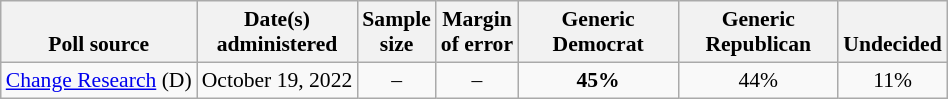<table class="wikitable" style="font-size:90%;text-align:center;">
<tr valign=bottom>
<th>Poll source</th>
<th>Date(s)<br>administered</th>
<th>Sample<br>size</th>
<th>Margin<br>of error</th>
<th style="width:100px;">Generic<br>Democrat</th>
<th style="width:100px;">Generic<br>Republican</th>
<th>Undecided</th>
</tr>
<tr>
<td style="text-align:left;"><a href='#'>Change Research</a> (D)</td>
<td>October 19, 2022</td>
<td>–</td>
<td>–</td>
<td><strong>45%</strong></td>
<td>44%</td>
<td>11%</td>
</tr>
</table>
